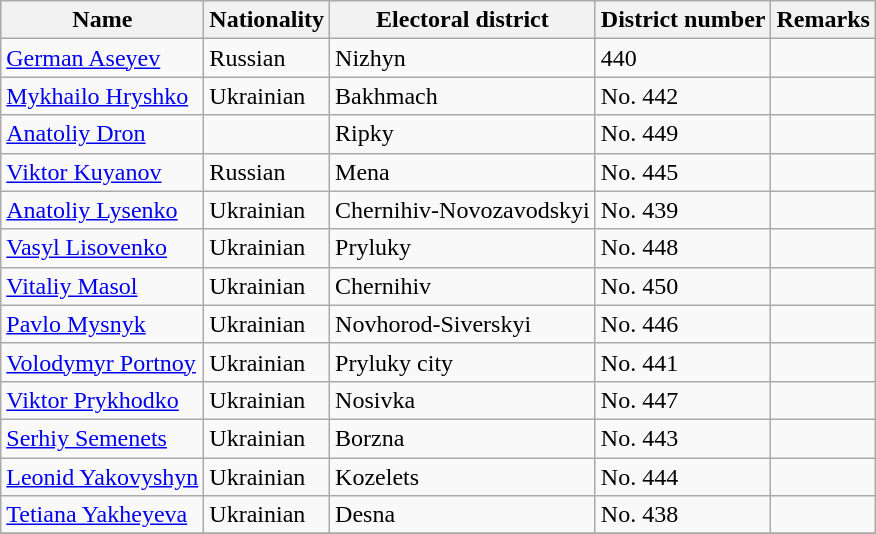<table class="wikitable standard sortable">
<tr>
<th>Name</th>
<th>Nationality</th>
<th>Electoral district</th>
<th>District number</th>
<th>Remarks</th>
</tr>
<tr>
<td><a href='#'>German Aseyev</a></td>
<td>Russian</td>
<td>Nizhyn</td>
<td>440</td>
<td></td>
</tr>
<tr>
<td><a href='#'>Mykhailo Hryshko</a></td>
<td>Ukrainian</td>
<td>Bakhmach</td>
<td>No. 442</td>
<td></td>
</tr>
<tr>
<td><a href='#'>Anatoliy Dron</a></td>
<td></td>
<td>Ripky</td>
<td>No. 449</td>
<td></td>
</tr>
<tr>
<td><a href='#'>Viktor Kuyanov</a></td>
<td>Russian</td>
<td>Mena</td>
<td>No. 445</td>
<td></td>
</tr>
<tr>
<td><a href='#'>Anatoliy Lysenko</a></td>
<td>Ukrainian</td>
<td>Chernihiv-Novozavodskyi</td>
<td>No. 439</td>
<td></td>
</tr>
<tr>
<td><a href='#'>Vasyl Lisovenko</a></td>
<td>Ukrainian</td>
<td>Pryluky</td>
<td>No. 448</td>
<td></td>
</tr>
<tr>
<td><a href='#'>Vitaliy Masol</a></td>
<td>Ukrainian</td>
<td>Chernihiv</td>
<td>No. 450</td>
<td></td>
</tr>
<tr>
<td><a href='#'>Pavlo Mysnyk</a></td>
<td>Ukrainian</td>
<td>Novhorod-Siverskyi</td>
<td>No. 446</td>
<td></td>
</tr>
<tr>
<td><a href='#'>Volodymyr Portnoy</a></td>
<td>Ukrainian</td>
<td>Pryluky city</td>
<td>No. 441</td>
<td></td>
</tr>
<tr>
<td><a href='#'>Viktor Prykhodko</a></td>
<td>Ukrainian</td>
<td>Nosivka</td>
<td>No. 447</td>
<td></td>
</tr>
<tr>
<td><a href='#'>Serhiy Semenets</a></td>
<td>Ukrainian</td>
<td>Borzna</td>
<td>No. 443</td>
<td></td>
</tr>
<tr>
<td><a href='#'>Leonid Yakovyshyn</a></td>
<td>Ukrainian</td>
<td>Kozelets</td>
<td>No. 444</td>
<td></td>
</tr>
<tr>
<td><a href='#'>Tetiana Yakheyeva</a></td>
<td>Ukrainian</td>
<td>Desna</td>
<td>No. 438</td>
<td></td>
</tr>
<tr>
</tr>
</table>
